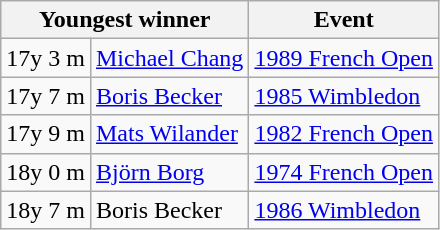<table class="wikitable" style="display:inline-table;">
<tr>
<th colspan=2>Youngest winner</th>
<th>Event</th>
</tr>
<tr>
<td>17y 3 m</td>
<td> <a href='#'>Michael Chang</a></td>
<td><a href='#'>1989 French Open</a></td>
</tr>
<tr>
<td>17y 7 m</td>
<td> <a href='#'>Boris Becker</a></td>
<td><a href='#'>1985 Wimbledon</a></td>
</tr>
<tr>
<td>17y 9 m</td>
<td> <a href='#'>Mats Wilander</a></td>
<td><a href='#'>1982 French Open</a></td>
</tr>
<tr>
<td>18y 0 m</td>
<td> <a href='#'>Björn Borg</a></td>
<td><a href='#'>1974 French Open</a></td>
</tr>
<tr>
<td>18y 7 m</td>
<td> Boris Becker</td>
<td><a href='#'>1986 Wimbledon</a></td>
</tr>
</table>
